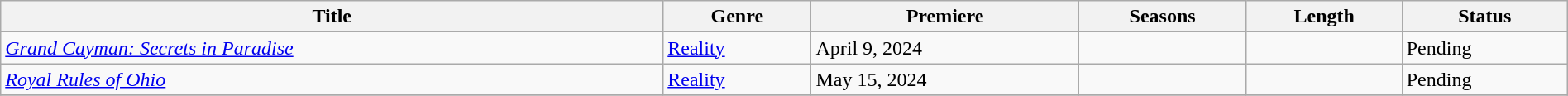<table class="wikitable sortable" style="width:100%;">
<tr>
<th>Title</th>
<th>Genre</th>
<th>Premiere</th>
<th>Seasons</th>
<th>Length</th>
<th>Status</th>
</tr>
<tr>
<td><em><a href='#'>Grand Cayman: Secrets in Paradise</a></em></td>
<td><a href='#'>Reality</a></td>
<td>April 9, 2024</td>
<td></td>
<td></td>
<td>Pending</td>
</tr>
<tr>
<td><em><a href='#'>Royal Rules of Ohio</a></em></td>
<td><a href='#'>Reality</a></td>
<td>May 15, 2024</td>
<td></td>
<td></td>
<td>Pending</td>
</tr>
<tr>
</tr>
</table>
